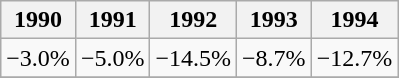<table class="wikitable">
<tr>
<th>1990</th>
<th>1991</th>
<th>1992</th>
<th>1993</th>
<th>1994</th>
</tr>
<tr>
<td>−3.0%</td>
<td>−5.0%</td>
<td>−14.5%</td>
<td>−8.7%</td>
<td>−12.7%</td>
</tr>
<tr>
</tr>
</table>
